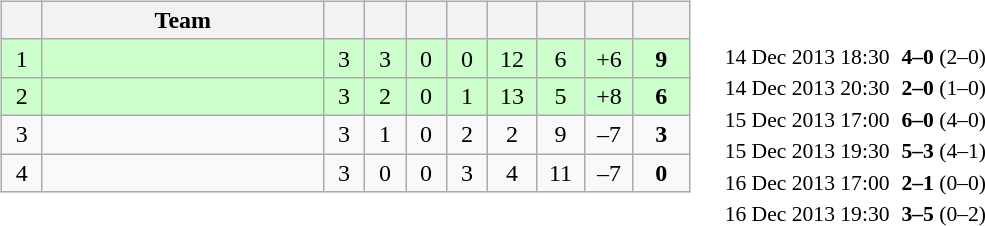<table>
<tr>
<td><br><table class="wikitable" style="text-align: center;">
<tr>
<th width="20"></th>
<th width="180">Team</th>
<th width="20"></th>
<th width="20"></th>
<th width="20"></th>
<th width="20"></th>
<th width="25"></th>
<th width="25"></th>
<th width="25"></th>
<th width="30"></th>
</tr>
<tr bgcolor=ccffcc>
<td>1</td>
<td style="text-align:left;"></td>
<td>3</td>
<td>3</td>
<td>0</td>
<td>0</td>
<td>12</td>
<td>6</td>
<td>+6</td>
<td><strong>9</strong></td>
</tr>
<tr bgcolor=ccffcc>
<td>2</td>
<td style="text-align:left;"></td>
<td>3</td>
<td>2</td>
<td>0</td>
<td>1</td>
<td>13</td>
<td>5</td>
<td>+8</td>
<td><strong>6</strong></td>
</tr>
<tr>
<td>3</td>
<td style="text-align:left;"></td>
<td>3</td>
<td>1</td>
<td>0</td>
<td>2</td>
<td>2</td>
<td>9</td>
<td>–7</td>
<td><strong>3</strong></td>
</tr>
<tr>
<td>4</td>
<td style="text-align:left;"></td>
<td>3</td>
<td>0</td>
<td>0</td>
<td>3</td>
<td>4</td>
<td>11</td>
<td>–7</td>
<td><strong>0</strong></td>
</tr>
</table>
<br>
<br>
<br></td>
<td><br><table style="font-size:90%; margin: 0 auto;">
<tr>
<td>14 Dec 2013 18:30</td>
<td align="right"><strong></strong></td>
<td align="center"><strong>4–0</strong> (2–0)</td>
<td><strong></strong></td>
</tr>
<tr>
<td>14 Dec 2013 20:30</td>
<td align="right"><strong></strong></td>
<td align="center"><strong>2–0</strong> (1–0)</td>
<td><strong></strong></td>
</tr>
<tr>
<td>15 Dec 2013 17:00</td>
<td align="right"><strong></strong></td>
<td align="center"><strong>6–0</strong> (4–0)</td>
<td><strong></strong></td>
</tr>
<tr>
<td>15 Dec 2013 19:30</td>
<td align="right"><strong></strong></td>
<td align="center"><strong>5–3</strong> (4–1)</td>
<td><strong></strong></td>
</tr>
<tr>
<td>16 Dec 2013 17:00</td>
<td align="right"><strong></strong></td>
<td align="center"><strong>2–1</strong> (0–0)</td>
<td><strong></strong></td>
</tr>
<tr>
<td>16 Dec 2013 19:30</td>
<td align="right"><strong></strong></td>
<td align="center"><strong>3–5</strong> (0–2)</td>
<td><strong></strong></td>
</tr>
<tr>
</tr>
</table>
</td>
</tr>
</table>
